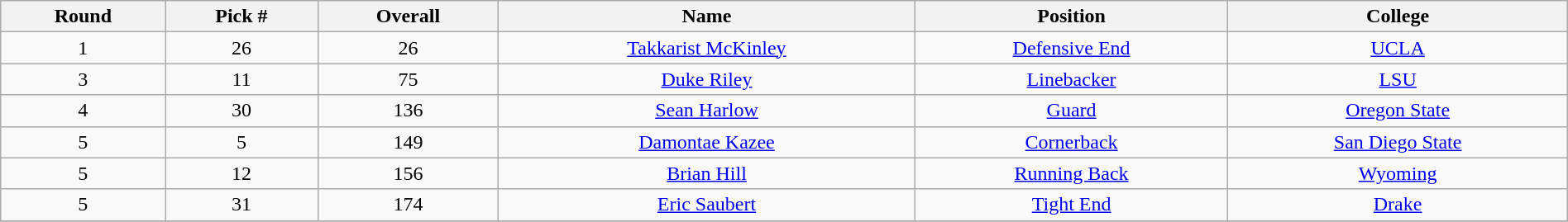<table class="wikitable sortable sortable" style="width: 100%; text-align:center">
<tr>
<th>Round</th>
<th>Pick #</th>
<th>Overall</th>
<th>Name</th>
<th>Position</th>
<th>College</th>
</tr>
<tr>
<td>1</td>
<td>26</td>
<td>26</td>
<td><a href='#'>Takkarist McKinley</a></td>
<td><a href='#'>Defensive End</a></td>
<td><a href='#'>UCLA</a></td>
</tr>
<tr>
<td>3</td>
<td>11</td>
<td>75</td>
<td><a href='#'>Duke Riley</a></td>
<td><a href='#'>Linebacker</a></td>
<td><a href='#'>LSU</a></td>
</tr>
<tr>
<td>4</td>
<td>30</td>
<td>136</td>
<td><a href='#'>Sean Harlow</a></td>
<td><a href='#'>Guard</a></td>
<td><a href='#'>Oregon State</a></td>
</tr>
<tr>
<td>5</td>
<td>5</td>
<td>149</td>
<td><a href='#'>Damontae Kazee</a></td>
<td><a href='#'>Cornerback</a></td>
<td><a href='#'>San Diego State</a></td>
</tr>
<tr>
<td>5</td>
<td>12</td>
<td>156</td>
<td><a href='#'>Brian Hill</a></td>
<td><a href='#'>Running Back</a></td>
<td><a href='#'>Wyoming</a></td>
</tr>
<tr>
<td>5</td>
<td>31</td>
<td>174</td>
<td><a href='#'>Eric Saubert</a></td>
<td><a href='#'>Tight End</a></td>
<td><a href='#'>Drake</a></td>
</tr>
<tr>
</tr>
</table>
